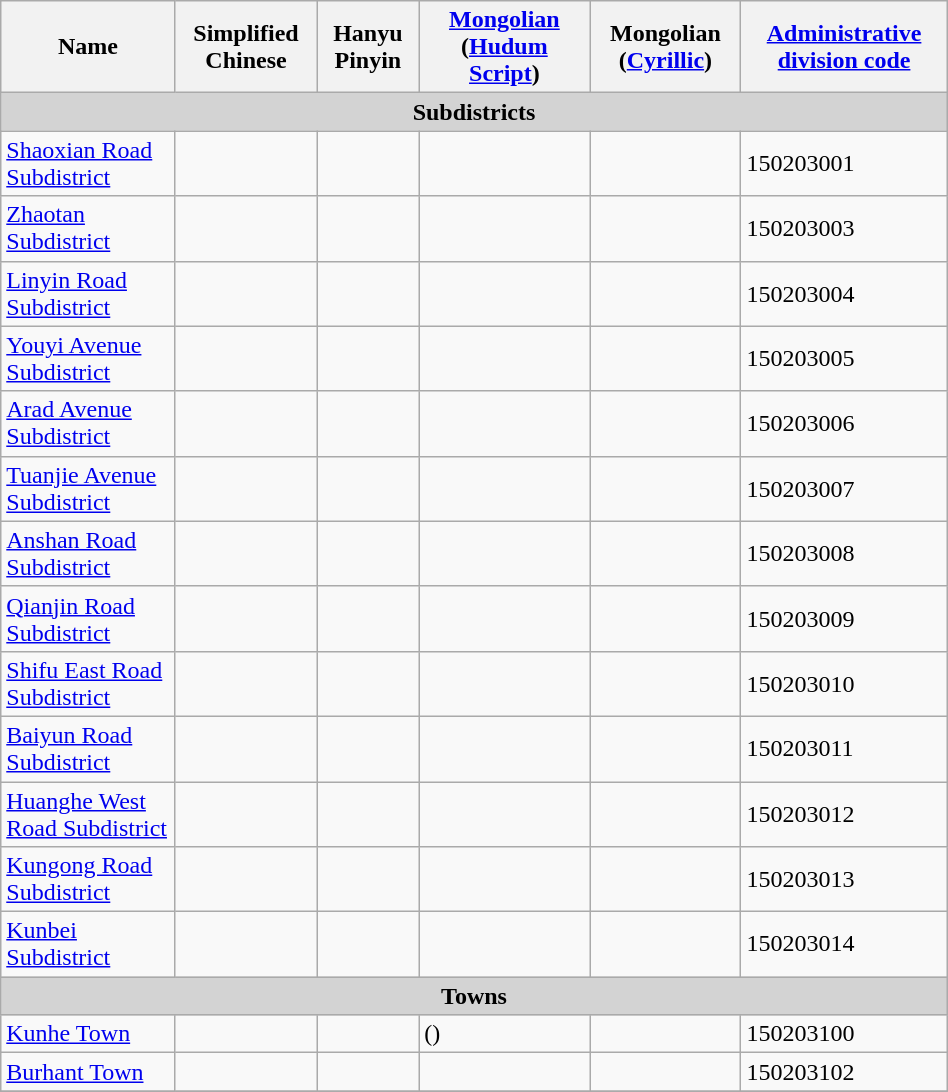<table class="wikitable" align="center" style="width:50%; border="1">
<tr>
<th>Name</th>
<th>Simplified Chinese</th>
<th>Hanyu Pinyin</th>
<th><a href='#'>Mongolian</a> (<a href='#'>Hudum Script</a>)</th>
<th>Mongolian (<a href='#'>Cyrillic</a>)</th>
<th><a href='#'>Administrative division code</a></th>
</tr>
<tr>
<td colspan="6"  style="text-align:center; background:#d3d3d3;"><strong>Subdistricts</strong></td>
</tr>
<tr --------->
<td><a href='#'>Shaoxian Road Subdistrict</a></td>
<td></td>
<td></td>
<td></td>
<td></td>
<td>150203001</td>
</tr>
<tr>
<td><a href='#'>Zhaotan Subdistrict</a></td>
<td></td>
<td></td>
<td></td>
<td></td>
<td>150203003</td>
</tr>
<tr>
<td><a href='#'>Linyin Road Subdistrict</a></td>
<td></td>
<td></td>
<td></td>
<td></td>
<td>150203004</td>
</tr>
<tr>
<td><a href='#'>Youyi Avenue Subdistrict</a></td>
<td></td>
<td></td>
<td></td>
<td></td>
<td>150203005</td>
</tr>
<tr>
<td><a href='#'>Arad Avenue Subdistrict</a></td>
<td></td>
<td></td>
<td></td>
<td></td>
<td>150203006</td>
</tr>
<tr>
<td><a href='#'>Tuanjie Avenue Subdistrict</a></td>
<td></td>
<td></td>
<td></td>
<td></td>
<td>150203007</td>
</tr>
<tr>
<td><a href='#'>Anshan Road Subdistrict</a></td>
<td></td>
<td></td>
<td></td>
<td></td>
<td>150203008</td>
</tr>
<tr>
<td><a href='#'>Qianjin Road Subdistrict</a></td>
<td></td>
<td></td>
<td></td>
<td></td>
<td>150203009</td>
</tr>
<tr>
<td><a href='#'>Shifu East Road Subdistrict</a></td>
<td></td>
<td></td>
<td></td>
<td></td>
<td>150203010</td>
</tr>
<tr>
<td><a href='#'>Baiyun Road Subdistrict</a></td>
<td></td>
<td></td>
<td></td>
<td></td>
<td>150203011</td>
</tr>
<tr>
<td><a href='#'>Huanghe West Road Subdistrict</a></td>
<td></td>
<td></td>
<td></td>
<td></td>
<td>150203012</td>
</tr>
<tr>
<td><a href='#'>Kungong Road Subdistrict</a></td>
<td></td>
<td></td>
<td></td>
<td></td>
<td>150203013</td>
</tr>
<tr>
<td><a href='#'>Kunbei Subdistrict</a></td>
<td></td>
<td></td>
<td></td>
<td></td>
<td>150203014</td>
</tr>
<tr>
<td colspan="6"  style="text-align:center; background:#d3d3d3;"><strong>Towns</strong></td>
</tr>
<tr --------->
<td><a href='#'>Kunhe Town</a></td>
<td></td>
<td></td>
<td> ()</td>
<td></td>
<td>150203100</td>
</tr>
<tr>
<td><a href='#'>Burhant Town</a></td>
<td></td>
<td></td>
<td></td>
<td></td>
<td>150203102</td>
</tr>
<tr>
</tr>
</table>
